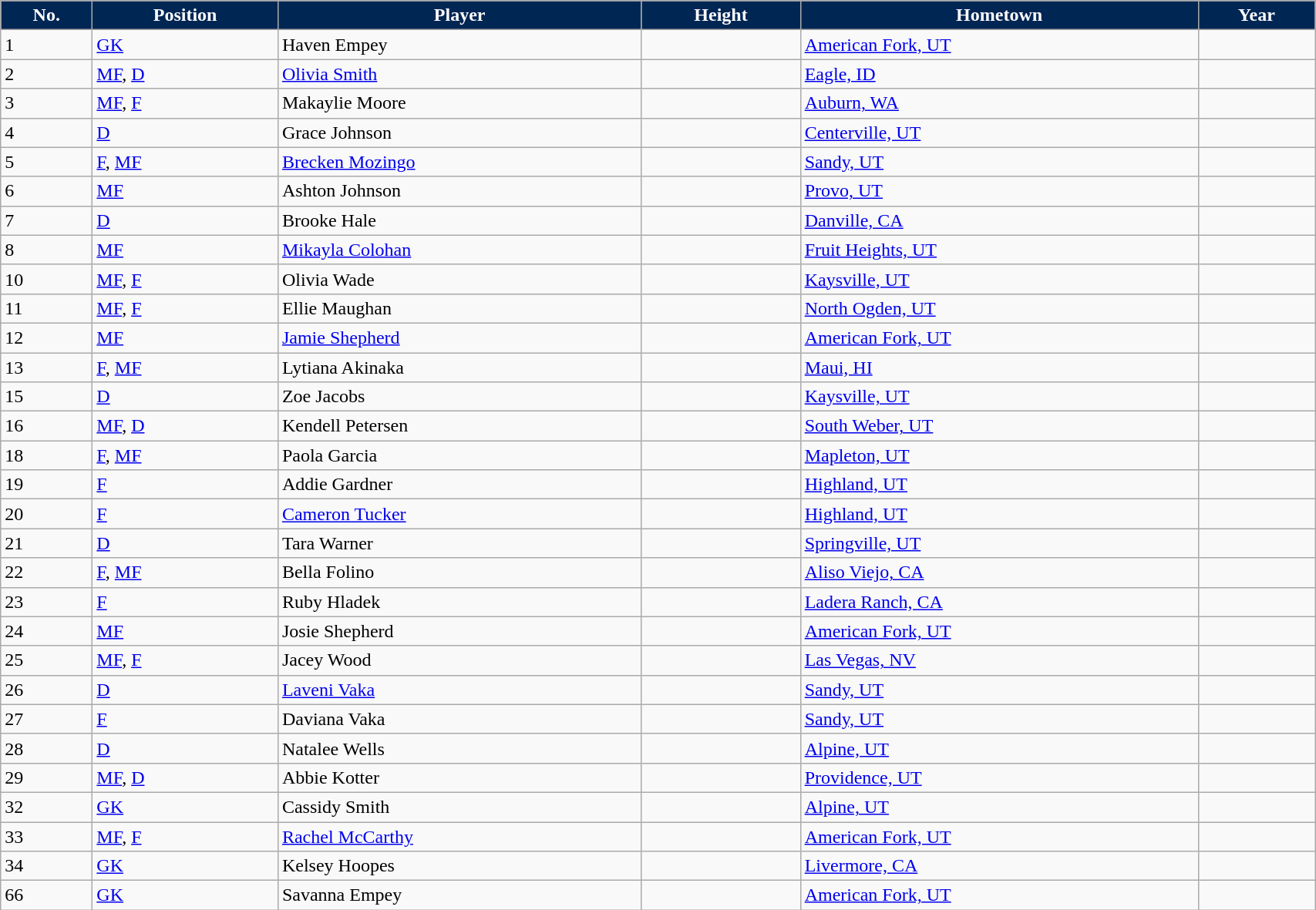<table class="wikitable sortable" style="width:90%">
<tr>
<th style="background:#002654; color:white;" scope="col">No.</th>
<th style="background:#002654; color:white;" scope="col">Position</th>
<th style="background:#002654; color:white;" scope="col">Player</th>
<th style="background:#002654; color:white;" scope="col">Height</th>
<th style="background:#002654; color:white;" scope="col">Hometown</th>
<th style="background:#002654; color:white;" scope="col">Year</th>
</tr>
<tr>
<td>1</td>
<td><a href='#'>GK</a></td>
<td>Haven Empey</td>
<td></td>
<td><a href='#'>American Fork, UT</a></td>
<td></td>
</tr>
<tr>
<td>2</td>
<td><a href='#'>MF</a>, <a href='#'>D</a></td>
<td><a href='#'>Olivia Smith</a></td>
<td></td>
<td><a href='#'>Eagle, ID</a></td>
<td></td>
</tr>
<tr>
<td>3</td>
<td><a href='#'>MF</a>, <a href='#'>F</a></td>
<td>Makaylie Moore</td>
<td></td>
<td><a href='#'>Auburn, WA</a></td>
<td></td>
</tr>
<tr>
<td>4</td>
<td><a href='#'>D</a></td>
<td>Grace Johnson</td>
<td></td>
<td><a href='#'>Centerville, UT</a></td>
<td></td>
</tr>
<tr>
<td>5</td>
<td><a href='#'>F</a>, <a href='#'>MF</a></td>
<td><a href='#'>Brecken Mozingo</a></td>
<td></td>
<td><a href='#'>Sandy, UT</a></td>
<td></td>
</tr>
<tr>
<td>6</td>
<td><a href='#'>MF</a></td>
<td>Ashton Johnson</td>
<td></td>
<td><a href='#'>Provo, UT</a></td>
<td></td>
</tr>
<tr>
<td>7</td>
<td><a href='#'>D</a></td>
<td>Brooke Hale</td>
<td></td>
<td><a href='#'>Danville, CA</a></td>
<td></td>
</tr>
<tr>
<td>8</td>
<td><a href='#'>MF</a></td>
<td><a href='#'>Mikayla Colohan</a></td>
<td></td>
<td><a href='#'>Fruit Heights, UT</a></td>
<td></td>
</tr>
<tr>
<td>10</td>
<td><a href='#'>MF</a>, <a href='#'>F</a></td>
<td>Olivia Wade</td>
<td></td>
<td><a href='#'>Kaysville, UT</a></td>
<td></td>
</tr>
<tr>
<td>11</td>
<td><a href='#'>MF</a>, <a href='#'>F</a></td>
<td>Ellie Maughan</td>
<td></td>
<td><a href='#'>North Ogden, UT</a></td>
<td></td>
</tr>
<tr>
<td>12</td>
<td><a href='#'>MF</a></td>
<td><a href='#'>Jamie Shepherd</a></td>
<td></td>
<td><a href='#'>American Fork, UT</a></td>
<td></td>
</tr>
<tr>
<td>13</td>
<td><a href='#'>F</a>, <a href='#'>MF</a></td>
<td>Lytiana Akinaka</td>
<td></td>
<td><a href='#'>Maui, HI</a></td>
<td></td>
</tr>
<tr>
<td>15</td>
<td><a href='#'>D</a></td>
<td>Zoe Jacobs</td>
<td></td>
<td><a href='#'>Kaysville, UT</a></td>
<td></td>
</tr>
<tr>
<td>16</td>
<td><a href='#'>MF</a>, <a href='#'>D</a></td>
<td>Kendell Petersen</td>
<td></td>
<td><a href='#'>South Weber, UT</a></td>
<td></td>
</tr>
<tr>
<td>18</td>
<td><a href='#'>F</a>, <a href='#'>MF</a></td>
<td>Paola Garcia</td>
<td></td>
<td><a href='#'>Mapleton, UT</a></td>
<td></td>
</tr>
<tr>
<td>19</td>
<td><a href='#'>F</a></td>
<td>Addie Gardner</td>
<td></td>
<td><a href='#'>Highland, UT</a></td>
<td></td>
</tr>
<tr>
<td>20</td>
<td><a href='#'>F</a></td>
<td><a href='#'>Cameron Tucker</a></td>
<td></td>
<td><a href='#'>Highland, UT</a></td>
<td></td>
</tr>
<tr>
<td>21</td>
<td><a href='#'>D</a></td>
<td>Tara Warner</td>
<td></td>
<td><a href='#'>Springville, UT</a></td>
<td></td>
</tr>
<tr>
<td>22</td>
<td><a href='#'>F</a>, <a href='#'>MF</a></td>
<td>Bella Folino</td>
<td></td>
<td><a href='#'>Aliso Viejo, CA</a></td>
<td></td>
</tr>
<tr>
<td>23</td>
<td><a href='#'>F</a></td>
<td>Ruby Hladek</td>
<td></td>
<td><a href='#'>Ladera Ranch, CA</a></td>
<td></td>
</tr>
<tr>
<td>24</td>
<td><a href='#'>MF</a></td>
<td>Josie Shepherd</td>
<td></td>
<td><a href='#'>American Fork, UT</a></td>
<td></td>
</tr>
<tr>
<td>25</td>
<td><a href='#'>MF</a>, <a href='#'>F</a></td>
<td>Jacey Wood</td>
<td></td>
<td><a href='#'>Las Vegas, NV</a></td>
<td></td>
</tr>
<tr>
<td>26</td>
<td><a href='#'>D</a></td>
<td><a href='#'>Laveni Vaka</a></td>
<td></td>
<td><a href='#'>Sandy, UT</a></td>
<td></td>
</tr>
<tr>
<td>27</td>
<td><a href='#'>F</a></td>
<td>Daviana Vaka</td>
<td></td>
<td><a href='#'>Sandy, UT</a></td>
<td></td>
</tr>
<tr>
<td>28</td>
<td><a href='#'>D</a></td>
<td>Natalee Wells</td>
<td></td>
<td><a href='#'>Alpine, UT</a></td>
<td></td>
</tr>
<tr>
<td>29</td>
<td><a href='#'>MF</a>, <a href='#'>D</a></td>
<td>Abbie Kotter</td>
<td></td>
<td><a href='#'>Providence, UT</a></td>
<td></td>
</tr>
<tr>
<td>32</td>
<td><a href='#'>GK</a></td>
<td>Cassidy Smith</td>
<td></td>
<td><a href='#'>Alpine, UT</a></td>
<td></td>
</tr>
<tr>
<td>33</td>
<td><a href='#'>MF</a>, <a href='#'>F</a></td>
<td><a href='#'>Rachel McCarthy</a></td>
<td></td>
<td><a href='#'>American Fork, UT</a></td>
<td></td>
</tr>
<tr>
<td>34</td>
<td><a href='#'>GK</a></td>
<td>Kelsey Hoopes</td>
<td></td>
<td><a href='#'>Livermore, CA</a></td>
<td></td>
</tr>
<tr>
<td>66</td>
<td><a href='#'>GK</a></td>
<td>Savanna Empey</td>
<td></td>
<td><a href='#'>American Fork, UT</a></td>
<td></td>
</tr>
</table>
